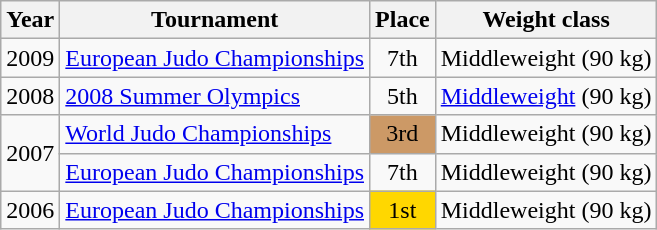<table class=wikitable>
<tr>
<th>Year</th>
<th>Tournament</th>
<th>Place</th>
<th>Weight class</th>
</tr>
<tr>
<td>2009</td>
<td><a href='#'>European Judo Championships</a></td>
<td align="center">7th</td>
<td>Middleweight (90 kg)</td>
</tr>
<tr>
<td>2008</td>
<td><a href='#'>2008 Summer Olympics</a></td>
<td align="center">5th</td>
<td><a href='#'>Middleweight</a> (90 kg)</td>
</tr>
<tr>
<td rowspan=2>2007</td>
<td><a href='#'>World Judo Championships</a></td>
<td bgcolor="cc9966" align="center">3rd</td>
<td>Middleweight (90 kg)</td>
</tr>
<tr>
<td><a href='#'>European Judo Championships</a></td>
<td align="center">7th</td>
<td>Middleweight (90 kg)</td>
</tr>
<tr>
<td>2006</td>
<td><a href='#'>European Judo Championships</a></td>
<td bgcolor="gold" align="center">1st</td>
<td>Middleweight (90 kg)</td>
</tr>
</table>
